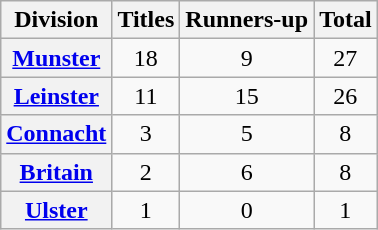<table class="wikitable plainrowheaders sortable">
<tr>
<th scope="col">Division</th>
<th scope="col">Titles</th>
<th>Runners-up</th>
<th>Total</th>
</tr>
<tr align="center">
<th scope="row"> <a href='#'>Munster</a></th>
<td>18</td>
<td>9</td>
<td>27</td>
</tr>
<tr align="center">
<th scope="row"> <a href='#'>Leinster</a></th>
<td>11</td>
<td>15</td>
<td>26</td>
</tr>
<tr align="center">
<th scope="row"> <a href='#'>Connacht</a></th>
<td>3</td>
<td>5</td>
<td>8</td>
</tr>
<tr align="center">
<th scope="row"> <a href='#'>Britain</a></th>
<td>2</td>
<td>6</td>
<td>8</td>
</tr>
<tr align="center">
<th scope="row"> <a href='#'>Ulster</a></th>
<td>1</td>
<td>0</td>
<td>1</td>
</tr>
</table>
